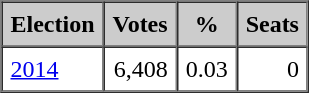<table border="1" cellspacing="0" cellpadding="5">
<tr style="background:#ccc;">
<th>Election</th>
<th>Votes</th>
<th>%</th>
<th>Seats</th>
</tr>
<tr>
<td><a href='#'>2014</a></td>
<td style="text-align:right;">6,408</td>
<td style="text-align:right;">0.03</td>
<td style="text-align:right;">0</td>
</tr>
</table>
